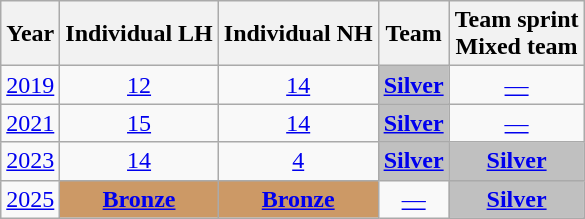<table class="wikitable" "text-align:center;">
<tr>
<th>Year</th>
<th>Individual LH</th>
<th>Individual NH</th>
<th>Team</th>
<th>Team sprint<br>Mixed team</th>
</tr>
<tr align=center>
<td><a href='#'>2019</a></td>
<td><a href='#'>12</a></td>
<td><a href='#'>14</a></td>
<td bgcolor=silver><a href='#'><strong>Silver</strong></a></td>
<td><a href='#'>—</a></td>
</tr>
<tr align=center>
<td><a href='#'>2021</a></td>
<td><a href='#'>15</a></td>
<td><a href='#'>14</a></td>
<td style="background:silver;"><a href='#'><strong>Silver</strong></a></td>
<td><a href='#'>—</a></td>
</tr>
<tr align=center>
<td><a href='#'>2023</a></td>
<td><a href='#'>14</a></td>
<td><a href='#'>4</a></td>
<td style="background:silver;"><a href='#'><strong>Silver</strong></a></td>
<td bgcolor=silver><a href='#'><strong>Silver</strong></a></td>
</tr>
<tr align=center>
<td><a href='#'>2025</a></td>
<td bgcolor=cc9966><a href='#'><strong>Bronze</strong></a></td>
<td bgcolor=cc9966><a href='#'><strong>Bronze</strong></a></td>
<td><a href='#'>—</a></td>
<td bgcolor=silver><a href='#'><strong>Silver</strong></a></td>
</tr>
</table>
